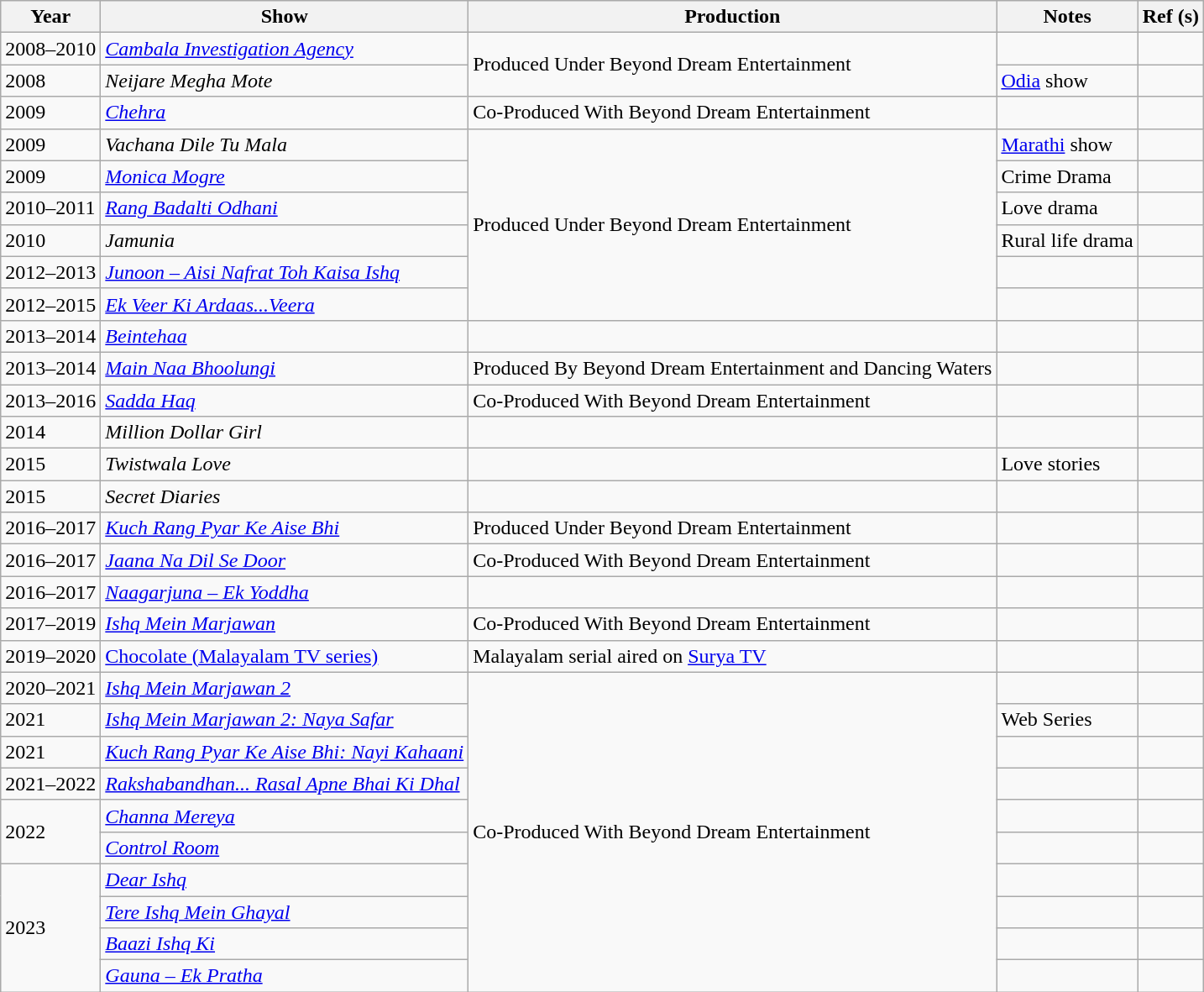<table class="wikitable sortable">
<tr>
<th>Year</th>
<th>Show</th>
<th>Production</th>
<th>Notes</th>
<th class="unsortable">Ref (s)</th>
</tr>
<tr>
<td>2008–2010</td>
<td><em><a href='#'>Cambala Investigation Agency</a></em></td>
<td rowspan="2">Produced Under Beyond Dream Entertainment</td>
<td></td>
<td></td>
</tr>
<tr>
<td>2008</td>
<td><em>Neijare Megha Mote</em></td>
<td><a href='#'>Odia</a> show</td>
<td></td>
</tr>
<tr>
<td>2009</td>
<td><em><a href='#'>Chehra</a></em></td>
<td>Co-Produced With Beyond Dream Entertainment</td>
<td></td>
<td></td>
</tr>
<tr>
<td>2009</td>
<td><em>Vachana Dile Tu Mala</em></td>
<td rowspan="6">Produced Under Beyond Dream Entertainment</td>
<td><a href='#'>Marathi</a> show</td>
<td></td>
</tr>
<tr>
<td>2009</td>
<td><em><a href='#'>Monica Mogre</a></em></td>
<td>Crime Drama</td>
<td></td>
</tr>
<tr>
<td>2010–2011</td>
<td><em><a href='#'>Rang Badalti Odhani</a></em></td>
<td>Love drama</td>
<td></td>
</tr>
<tr>
<td>2010</td>
<td><em>Jamunia</em></td>
<td>Rural life drama</td>
<td></td>
</tr>
<tr>
<td>2012–2013</td>
<td><em><a href='#'>Junoon – Aisi Nafrat Toh Kaisa Ishq</a></em></td>
<td></td>
<td></td>
</tr>
<tr>
<td>2012–2015</td>
<td><em><a href='#'>Ek Veer Ki Ardaas...Veera</a></em></td>
<td></td>
<td></td>
</tr>
<tr>
<td>2013–2014</td>
<td><em><a href='#'>Beintehaa</a></em></td>
<td></td>
<td></td>
<td></td>
</tr>
<tr>
<td>2013–2014</td>
<td><em><a href='#'>Main Naa Bhoolungi</a></em></td>
<td>Produced By Beyond Dream Entertainment and Dancing Waters</td>
<td></td>
<td></td>
</tr>
<tr>
<td>2013–2016</td>
<td><em><a href='#'>Sadda Haq</a></em></td>
<td>Co-Produced With Beyond Dream Entertainment</td>
<td></td>
<td></td>
</tr>
<tr>
<td>2014</td>
<td><em>Million Dollar Girl</em></td>
<td></td>
<td></td>
<td></td>
</tr>
<tr>
<td>2015</td>
<td><em>Twistwala Love</em></td>
<td></td>
<td>Love stories</td>
<td></td>
</tr>
<tr>
<td>2015</td>
<td><em>Secret Diaries</em></td>
<td></td>
<td></td>
<td></td>
</tr>
<tr>
<td>2016–2017</td>
<td><em><a href='#'>Kuch Rang Pyar Ke Aise Bhi</a></em></td>
<td>Produced Under Beyond Dream Entertainment</td>
<td></td>
<td></td>
</tr>
<tr>
<td>2016–2017</td>
<td><em><a href='#'>Jaana Na Dil Se Door</a></em></td>
<td>Co-Produced With Beyond Dream Entertainment</td>
<td></td>
<td></td>
</tr>
<tr>
<td>2016–2017</td>
<td><em><a href='#'>Naagarjuna – Ek Yoddha</a></em></td>
<td></td>
<td></td>
<td></td>
</tr>
<tr>
<td>2017–2019</td>
<td><em><a href='#'>Ishq Mein Marjawan</a></em></td>
<td>Co-Produced With Beyond Dream Entertainment</td>
<td></td>
<td></td>
</tr>
<tr>
<td>2019–2020</td>
<td><a href='#'>Chocolate (Malayalam TV series)</a></td>
<td>Malayalam serial aired on <a href='#'>Surya TV</a></td>
<td></td>
<td></td>
</tr>
<tr>
<td>2020–2021</td>
<td><em><a href='#'>Ishq Mein Marjawan 2</a></em></td>
<td rowspan="10">Co-Produced With Beyond Dream Entertainment</td>
<td></td>
<td></td>
</tr>
<tr>
<td>2021</td>
<td><em><a href='#'>Ishq Mein Marjawan 2: Naya Safar</a></em></td>
<td>Web Series</td>
<td></td>
</tr>
<tr>
<td>2021</td>
<td><em><a href='#'>Kuch Rang Pyar Ke Aise Bhi: Nayi Kahaani</a></em></td>
<td></td>
<td></td>
</tr>
<tr>
<td>2021–2022</td>
<td><em><a href='#'>Rakshabandhan... Rasal Apne Bhai Ki Dhal</a></em></td>
<td></td>
<td></td>
</tr>
<tr>
<td rowspan="2">2022</td>
<td><em><a href='#'>Channa Mereya</a></em></td>
<td></td>
<td></td>
</tr>
<tr>
<td><em><a href='#'>Control Room</a></em></td>
<td></td>
<td></td>
</tr>
<tr>
<td rowspan="4">2023</td>
<td><em><a href='#'>Dear Ishq</a></em></td>
<td></td>
<td></td>
</tr>
<tr>
<td><em><a href='#'>Tere Ishq Mein Ghayal</a></em></td>
<td></td>
<td></td>
</tr>
<tr>
<td><em><a href='#'>Baazi Ishq Ki</a></em></td>
<td></td>
<td></td>
</tr>
<tr>
<td><em><a href='#'>Gauna – Ek Pratha</a></em></td>
<td></td>
<td></td>
</tr>
</table>
